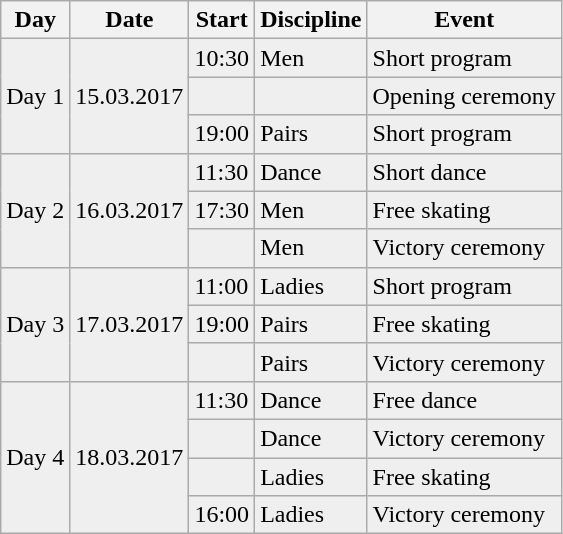<table class="wikitable">
<tr>
<th>Day</th>
<th>Date</th>
<th>Start</th>
<th>Discipline</th>
<th>Event</th>
</tr>
<tr style="background:#efefef; color:black">
<td rowspan=3>Day 1</td>
<td rowspan=3>15.03.2017</td>
<td>10:30</td>
<td>Men</td>
<td>Short program</td>
</tr>
<tr style="background:#efefef; color:black">
<td></td>
<td></td>
<td>Opening ceremony</td>
</tr>
<tr style="background:#efefef; color:black">
<td>19:00</td>
<td>Pairs</td>
<td>Short program</td>
</tr>
<tr style="background:#efefef; color:black">
<td rowspan=3>Day 2</td>
<td rowspan=3>16.03.2017</td>
<td>11:30</td>
<td>Dance</td>
<td>Short dance</td>
</tr>
<tr style="background:#efefef; color:black">
<td>17:30</td>
<td>Men</td>
<td>Free skating</td>
</tr>
<tr style="background:#efefef; color:black">
<td></td>
<td>Men</td>
<td>Victory ceremony</td>
</tr>
<tr style="background:#efefef; color:black">
<td rowspan=3>Day 3</td>
<td rowspan=3>17.03.2017</td>
<td>11:00</td>
<td>Ladies</td>
<td>Short program</td>
</tr>
<tr style="background:#efefef; color:black">
<td>19:00</td>
<td>Pairs</td>
<td>Free skating</td>
</tr>
<tr style="background:#efefef; color:black">
<td></td>
<td>Pairs</td>
<td>Victory ceremony</td>
</tr>
<tr style="background:#efefef; color:black">
<td rowspan=4>Day 4</td>
<td rowspan=4>18.03.2017</td>
<td>11:30</td>
<td>Dance</td>
<td>Free dance</td>
</tr>
<tr style="background:#efefef; color:black">
<td></td>
<td>Dance</td>
<td>Victory ceremony</td>
</tr>
<tr style="background:#efefef; color:black">
<td></td>
<td>Ladies</td>
<td>Free skating</td>
</tr>
<tr style="background:#efefef; color:black">
<td>16:00</td>
<td>Ladies</td>
<td>Victory ceremony</td>
</tr>
</table>
